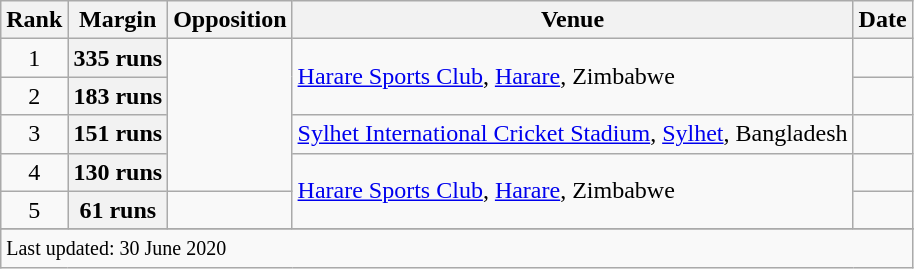<table class="wikitable plainrowheaders sortable">
<tr>
<th scope=col>Rank</th>
<th scope=col>Margin</th>
<th scope=col>Opposition</th>
<th scope=col>Venue</th>
<th scope=col>Date</th>
</tr>
<tr>
<td align=center>1</td>
<th scope=row style=text-align:center;>335 runs</th>
<td rowspan=4></td>
<td rowspan=2><a href='#'>Harare Sports Club</a>, <a href='#'>Harare</a>, Zimbabwe</td>
<td></td>
</tr>
<tr>
<td align=center>2</td>
<th scope=row style=text-align:center;>183 runs</th>
<td></td>
</tr>
<tr>
<td align=center>3</td>
<th scope=row style=text-align:center;>151 runs</th>
<td><a href='#'>Sylhet International Cricket Stadium</a>, <a href='#'>Sylhet</a>, Bangladesh</td>
<td></td>
</tr>
<tr>
<td align=center>4</td>
<th scope=row style=text-align:center;>130 runs</th>
<td rowspan=2><a href='#'>Harare Sports Club</a>, <a href='#'>Harare</a>, Zimbabwe</td>
<td></td>
</tr>
<tr>
<td align=center>5</td>
<th scope=row style=text-align:center;>61 runs</th>
<td></td>
<td></td>
</tr>
<tr>
</tr>
<tr class=sortbottom>
<td colspan=5><small>Last updated: 30 June 2020</small></td>
</tr>
</table>
